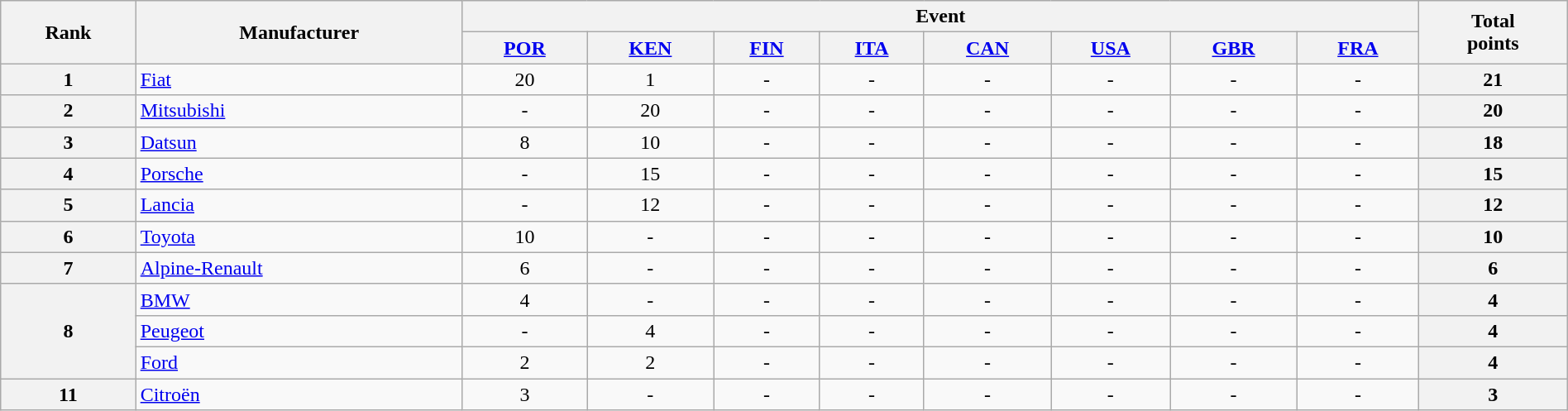<table class="wikitable" width=100% style="text-align:center;">
<tr>
<th rowspan=2>Rank</th>
<th rowspan=2 style="width:16em">Manufacturer</th>
<th colspan=8>Event</th>
<th rowspan=2>Total<br>points</th>
</tr>
<tr valign="top">
<th><a href='#'>POR</a><br></th>
<th><a href='#'>KEN</a><br></th>
<th><a href='#'>FIN</a><br></th>
<th><a href='#'>ITA</a><br></th>
<th><a href='#'>CAN</a><br></th>
<th><a href='#'>USA</a><br></th>
<th><a href='#'>GBR</a><br></th>
<th><a href='#'>FRA</a><br></th>
</tr>
<tr>
<th>1</th>
<td align=left> <a href='#'>Fiat</a></td>
<td>20</td>
<td>1</td>
<td>-</td>
<td>-</td>
<td>-</td>
<td>-</td>
<td>-</td>
<td>-</td>
<th>21</th>
</tr>
<tr>
<th>2</th>
<td align=left> <a href='#'>Mitsubishi</a></td>
<td>-</td>
<td>20</td>
<td>-</td>
<td>-</td>
<td>-</td>
<td>-</td>
<td>-</td>
<td>-</td>
<th>20</th>
</tr>
<tr>
<th>3</th>
<td align=left> <a href='#'>Datsun</a></td>
<td>8</td>
<td>10</td>
<td>-</td>
<td>-</td>
<td>-</td>
<td>-</td>
<td>-</td>
<td>-</td>
<th>18</th>
</tr>
<tr>
<th>4</th>
<td align=left> <a href='#'>Porsche</a></td>
<td>-</td>
<td>15</td>
<td>-</td>
<td>-</td>
<td>-</td>
<td>-</td>
<td>-</td>
<td>-</td>
<th>15</th>
</tr>
<tr>
<th>5</th>
<td align=left> <a href='#'>Lancia</a></td>
<td>-</td>
<td>12</td>
<td>-</td>
<td>-</td>
<td>-</td>
<td>-</td>
<td>-</td>
<td>-</td>
<th>12</th>
</tr>
<tr>
<th>6</th>
<td align=left> <a href='#'>Toyota</a></td>
<td>10</td>
<td>-</td>
<td>-</td>
<td>-</td>
<td>-</td>
<td>-</td>
<td>-</td>
<td>-</td>
<th>10</th>
</tr>
<tr>
<th>7</th>
<td align=left> <a href='#'>Alpine-Renault</a></td>
<td>6</td>
<td>-</td>
<td>-</td>
<td>-</td>
<td>-</td>
<td>-</td>
<td>-</td>
<td>-</td>
<th>6</th>
</tr>
<tr>
<th rowspan=3>8</th>
<td align=left> <a href='#'>BMW</a></td>
<td>4</td>
<td>-</td>
<td>-</td>
<td>-</td>
<td>-</td>
<td>-</td>
<td>-</td>
<td>-</td>
<th>4</th>
</tr>
<tr>
<td align=left> <a href='#'>Peugeot</a></td>
<td>-</td>
<td>4</td>
<td>-</td>
<td>-</td>
<td>-</td>
<td>-</td>
<td>-</td>
<td>-</td>
<th>4</th>
</tr>
<tr>
<td align=left> <a href='#'>Ford</a></td>
<td>2</td>
<td>2</td>
<td>-</td>
<td>-</td>
<td>-</td>
<td>-</td>
<td>-</td>
<td>-</td>
<th>4</th>
</tr>
<tr>
<th>11</th>
<td align=left> <a href='#'>Citroën</a></td>
<td>3</td>
<td>-</td>
<td>-</td>
<td>-</td>
<td>-</td>
<td>-</td>
<td>-</td>
<td>-</td>
<th>3</th>
</tr>
</table>
